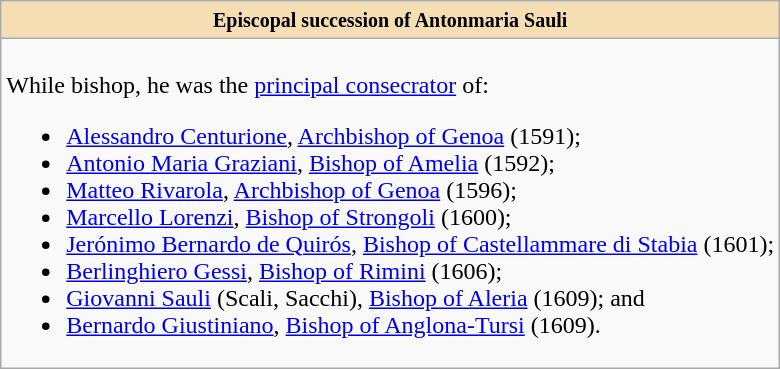<table role="presentation" class="wikitable mw-collapsible mw-collapsed"|>
<tr>
<th style="background:#F5DEB3"><small>Episcopal succession of Antonmaria Sauli</small></th>
</tr>
<tr>
<td><br>While bishop, he was the <a href='#'>principal consecrator</a> of:<ul><li><a href='#'>Alessandro Centurione</a>, <a href='#'>Archbishop of Genoa</a> (1591);</li><li><a href='#'>Antonio Maria Graziani</a>, <a href='#'>Bishop of Amelia</a> (1592);</li><li><a href='#'>Matteo Rivarola</a>, <a href='#'>Archbishop of Genoa</a> (1596);</li><li><a href='#'>Marcello Lorenzi</a>, <a href='#'>Bishop of Strongoli</a> (1600);</li><li><a href='#'>Jerónimo Bernardo de Quirós</a>, <a href='#'>Bishop of Castellammare di Stabia</a> (1601);</li><li><a href='#'>Berlinghiero Gessi</a>, <a href='#'>Bishop of Rimini</a> (1606);</li><li><a href='#'>Giovanni Sauli</a> (Scali, Sacchi), <a href='#'>Bishop of Aleria</a> (1609); and</li><li><a href='#'>Bernardo Giustiniano</a>, <a href='#'>Bishop of Anglona-Tursi</a> (1609).</li></ul></td>
</tr>
</table>
